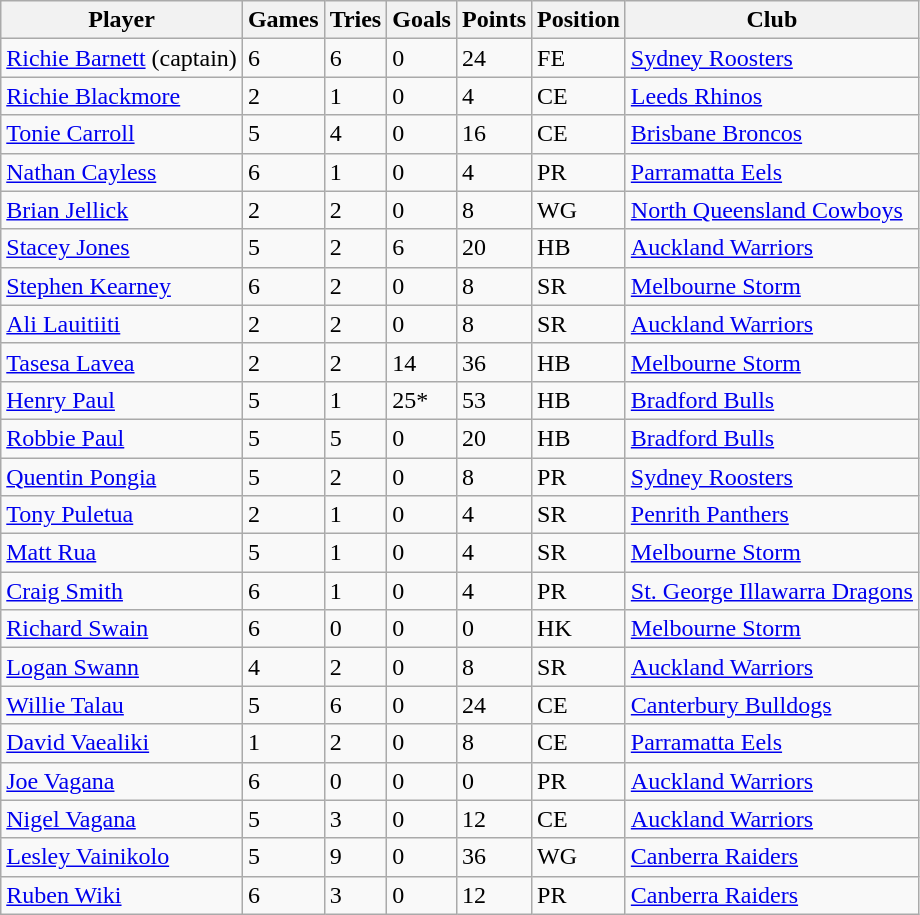<table class="wikitable">
<tr>
<th>Player</th>
<th>Games</th>
<th>Tries</th>
<th>Goals</th>
<th>Points</th>
<th>Position</th>
<th>Club</th>
</tr>
<tr>
<td><a href='#'>Richie Barnett</a> (captain)</td>
<td>6</td>
<td>6</td>
<td>0</td>
<td>24</td>
<td>FE</td>
<td><a href='#'>Sydney Roosters</a></td>
</tr>
<tr>
<td><a href='#'>Richie Blackmore</a></td>
<td>2</td>
<td>1</td>
<td>0</td>
<td>4</td>
<td>CE</td>
<td><a href='#'>Leeds Rhinos</a></td>
</tr>
<tr>
<td><a href='#'>Tonie Carroll</a></td>
<td>5</td>
<td>4</td>
<td>0</td>
<td>16</td>
<td>CE</td>
<td><a href='#'>Brisbane Broncos</a></td>
</tr>
<tr>
<td><a href='#'>Nathan Cayless</a></td>
<td>6</td>
<td>1</td>
<td>0</td>
<td>4</td>
<td>PR</td>
<td><a href='#'>Parramatta Eels</a></td>
</tr>
<tr>
<td><a href='#'>Brian Jellick</a></td>
<td>2</td>
<td>2</td>
<td>0</td>
<td>8</td>
<td>WG</td>
<td><a href='#'>North Queensland Cowboys</a></td>
</tr>
<tr>
<td><a href='#'>Stacey Jones</a></td>
<td>5</td>
<td>2</td>
<td>6</td>
<td>20</td>
<td>HB</td>
<td><a href='#'>Auckland Warriors</a></td>
</tr>
<tr>
<td><a href='#'>Stephen Kearney</a></td>
<td>6</td>
<td>2</td>
<td>0</td>
<td>8</td>
<td>SR</td>
<td><a href='#'>Melbourne Storm</a></td>
</tr>
<tr>
<td><a href='#'>Ali Lauitiiti</a></td>
<td>2</td>
<td>2</td>
<td>0</td>
<td>8</td>
<td>SR</td>
<td><a href='#'>Auckland Warriors</a></td>
</tr>
<tr>
<td><a href='#'>Tasesa Lavea</a></td>
<td>2</td>
<td>2</td>
<td>14</td>
<td>36</td>
<td>HB</td>
<td><a href='#'>Melbourne Storm</a></td>
</tr>
<tr>
<td><a href='#'>Henry Paul</a></td>
<td>5</td>
<td>1</td>
<td>25*</td>
<td>53</td>
<td>HB</td>
<td><a href='#'>Bradford Bulls</a></td>
</tr>
<tr>
<td><a href='#'>Robbie Paul</a></td>
<td>5</td>
<td>5</td>
<td>0</td>
<td>20</td>
<td>HB</td>
<td><a href='#'>Bradford Bulls</a></td>
</tr>
<tr>
<td><a href='#'>Quentin Pongia</a></td>
<td>5</td>
<td>2</td>
<td>0</td>
<td>8</td>
<td>PR</td>
<td><a href='#'>Sydney Roosters</a></td>
</tr>
<tr>
<td><a href='#'>Tony Puletua</a></td>
<td>2</td>
<td>1</td>
<td>0</td>
<td>4</td>
<td>SR</td>
<td><a href='#'>Penrith Panthers</a></td>
</tr>
<tr>
<td><a href='#'>Matt Rua</a></td>
<td>5</td>
<td>1</td>
<td>0</td>
<td>4</td>
<td>SR</td>
<td><a href='#'>Melbourne Storm</a></td>
</tr>
<tr>
<td><a href='#'>Craig Smith</a></td>
<td>6</td>
<td>1</td>
<td>0</td>
<td>4</td>
<td>PR</td>
<td><a href='#'>St. George Illawarra Dragons</a></td>
</tr>
<tr>
<td><a href='#'>Richard Swain</a></td>
<td>6</td>
<td>0</td>
<td>0</td>
<td>0</td>
<td>HK</td>
<td><a href='#'>Melbourne Storm</a></td>
</tr>
<tr>
<td><a href='#'>Logan Swann</a></td>
<td>4</td>
<td>2</td>
<td>0</td>
<td>8</td>
<td>SR</td>
<td><a href='#'>Auckland Warriors</a></td>
</tr>
<tr>
<td><a href='#'>Willie Talau</a></td>
<td>5</td>
<td>6</td>
<td>0</td>
<td>24</td>
<td>CE</td>
<td><a href='#'>Canterbury Bulldogs</a></td>
</tr>
<tr>
<td><a href='#'>David Vaealiki</a></td>
<td>1</td>
<td>2</td>
<td>0</td>
<td>8</td>
<td>CE</td>
<td><a href='#'>Parramatta Eels</a></td>
</tr>
<tr>
<td><a href='#'>Joe Vagana</a></td>
<td>6</td>
<td>0</td>
<td>0</td>
<td>0</td>
<td>PR</td>
<td><a href='#'>Auckland Warriors</a></td>
</tr>
<tr>
<td><a href='#'>Nigel Vagana</a></td>
<td>5</td>
<td>3</td>
<td>0</td>
<td>12</td>
<td>CE</td>
<td><a href='#'>Auckland Warriors</a></td>
</tr>
<tr>
<td><a href='#'>Lesley Vainikolo</a></td>
<td>5</td>
<td>9</td>
<td>0</td>
<td>36</td>
<td>WG</td>
<td><a href='#'>Canberra Raiders</a></td>
</tr>
<tr>
<td><a href='#'>Ruben Wiki</a></td>
<td>6</td>
<td>3</td>
<td>0</td>
<td>12</td>
<td>PR</td>
<td><a href='#'>Canberra Raiders</a></td>
</tr>
</table>
